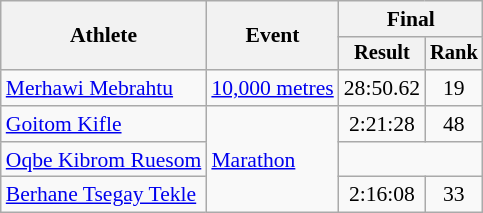<table class="wikitable" style="font-size:90%">
<tr>
<th rowspan="2">Athlete</th>
<th rowspan="2">Event</th>
<th colspan="2">Final</th>
</tr>
<tr style="font-size:95%">
<th>Result</th>
<th>Rank</th>
</tr>
<tr align=center>
<td align=left><a href='#'>Merhawi Mebrahtu</a></td>
<td align=left><a href='#'>10,000 metres</a></td>
<td>28:50.62</td>
<td>19</td>
</tr>
<tr align=center>
<td align=left><a href='#'>Goitom Kifle</a></td>
<td align=left rowspan=3><a href='#'>Marathon</a></td>
<td>2:21:28</td>
<td>48</td>
</tr>
<tr align=center>
<td align=left><a href='#'>Oqbe Kibrom Ruesom</a></td>
<td colspan=2></td>
</tr>
<tr align=center>
<td align=left><a href='#'>Berhane Tsegay Tekle</a></td>
<td>2:16:08</td>
<td>33</td>
</tr>
</table>
